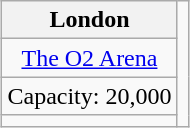<table class="wikitable" style="margin:1em auto; text-align:center">
<tr>
<th>London</th>
<td rowspan=4></td>
</tr>
<tr>
<td><a href='#'>The O2 Arena</a></td>
</tr>
<tr>
<td>Capacity: 20,000</td>
</tr>
<tr>
<td></td>
</tr>
</table>
